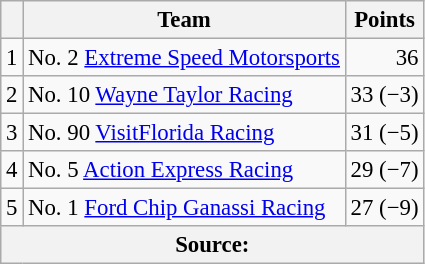<table class="wikitable" style="font-size: 95%;">
<tr>
<th scope="col"></th>
<th scope="col">Team</th>
<th scope="col">Points</th>
</tr>
<tr>
<td align=center>1</td>
<td> No. 2 <a href='#'>Extreme Speed Motorsports</a></td>
<td align=right>36</td>
</tr>
<tr>
<td align=center>2</td>
<td> No. 10 <a href='#'>Wayne Taylor Racing</a></td>
<td align=right>33 (−3)</td>
</tr>
<tr>
<td align=center>3</td>
<td> No. 90 <a href='#'>VisitFlorida Racing</a></td>
<td align=right>31 (−5)</td>
</tr>
<tr>
<td align=center>4</td>
<td> No. 5 <a href='#'>Action Express Racing</a></td>
<td align=right>29 (−7)</td>
</tr>
<tr>
<td align=center>5</td>
<td> No. 1 <a href='#'>Ford Chip Ganassi Racing</a></td>
<td align=right>27 (−9)</td>
</tr>
<tr>
<th colspan=4>Source:</th>
</tr>
</table>
